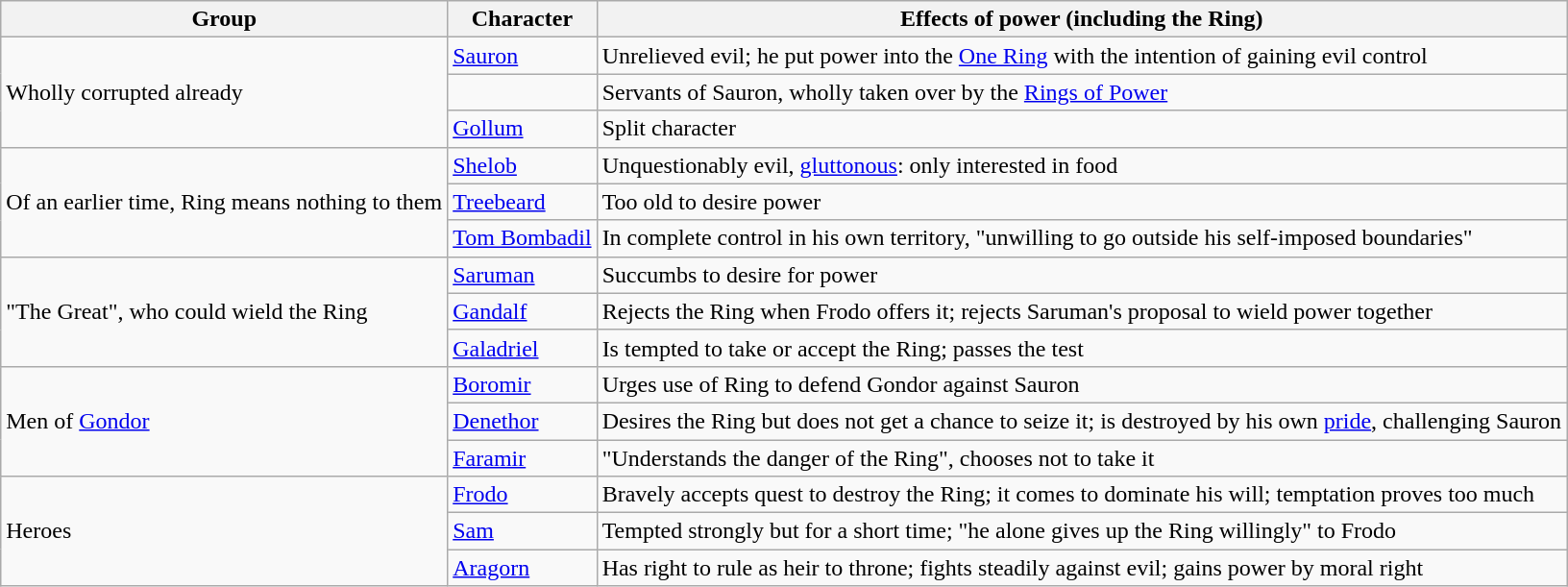<table class="wikitable">
<tr>
<th>Group</th>
<th>Character</th>
<th>Effects of power (including the Ring)</th>
</tr>
<tr>
<td rowspan="3">Wholly corrupted already</td>
<td><a href='#'>Sauron</a></td>
<td>Unrelieved evil; he put power into the <a href='#'>One Ring</a> with the intention of gaining evil control</td>
</tr>
<tr>
<td></td>
<td>Servants of Sauron, wholly taken over by the <a href='#'>Rings of Power</a></td>
</tr>
<tr>
<td><a href='#'>Gollum</a></td>
<td>Split character</td>
</tr>
<tr>
<td rowspan="3">Of an earlier time, Ring means nothing to them</td>
<td><a href='#'>Shelob</a></td>
<td>Unquestionably evil, <a href='#'>gluttonous</a>: only interested in food</td>
</tr>
<tr>
<td><a href='#'>Treebeard</a></td>
<td>Too old to desire power</td>
</tr>
<tr>
<td><a href='#'>Tom Bombadil</a></td>
<td>In complete control in his own territory, "unwilling to go outside his self-imposed boundaries"</td>
</tr>
<tr>
<td rowspan="3">"The Great", who could wield the Ring</td>
<td><a href='#'>Saruman</a></td>
<td>Succumbs to desire for power</td>
</tr>
<tr>
<td><a href='#'>Gandalf</a></td>
<td>Rejects the Ring when Frodo offers it; rejects Saruman's proposal to wield power together</td>
</tr>
<tr>
<td><a href='#'>Galadriel</a></td>
<td>Is tempted to take or accept the Ring; passes the test</td>
</tr>
<tr>
<td rowspan="3">Men of <a href='#'>Gondor</a></td>
<td><a href='#'>Boromir</a></td>
<td>Urges use of Ring to defend Gondor against Sauron</td>
</tr>
<tr>
<td><a href='#'>Denethor</a></td>
<td>Desires the Ring but does not get a chance to seize it; is destroyed by his own <a href='#'>pride</a>, challenging Sauron</td>
</tr>
<tr>
<td><a href='#'>Faramir</a></td>
<td>"Understands the danger of the Ring", chooses not to take it</td>
</tr>
<tr>
<td rowspan="3">Heroes</td>
<td><a href='#'>Frodo</a></td>
<td>Bravely accepts quest to destroy the Ring; it comes to dominate his will; temptation proves too much</td>
</tr>
<tr>
<td><a href='#'>Sam</a></td>
<td>Tempted strongly but for a short time; "he alone gives up the Ring willingly" to Frodo</td>
</tr>
<tr>
<td><a href='#'>Aragorn</a></td>
<td>Has right to rule as heir to throne; fights steadily against evil; gains power by moral right</td>
</tr>
</table>
